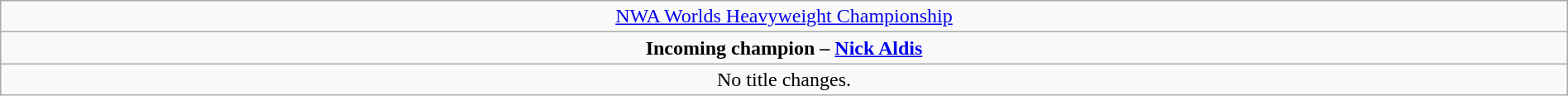<table class="wikitable" style="text-align:center; width:100%;">
<tr>
<td colspan="5" style="text-align: center;"><a href='#'>NWA Worlds Heavyweight Championship</a></td>
</tr>
<tr>
<td colspan="5" style="text-align: center;"><strong>Incoming champion – <a href='#'>Nick Aldis</a></strong></td>
</tr>
<tr>
<td colspan="5">No title changes.</td>
</tr>
</table>
